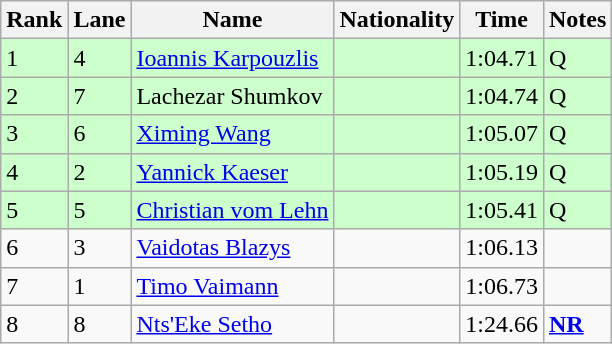<table class="wikitable">
<tr>
<th>Rank</th>
<th>Lane</th>
<th>Name</th>
<th>Nationality</th>
<th>Time</th>
<th>Notes</th>
</tr>
<tr bgcolor=ccffcc>
<td>1</td>
<td>4</td>
<td><a href='#'>Ioannis Karpouzlis</a></td>
<td></td>
<td>1:04.71</td>
<td>Q</td>
</tr>
<tr bgcolor=ccffcc>
<td>2</td>
<td>7</td>
<td>Lachezar Shumkov</td>
<td></td>
<td>1:04.74</td>
<td>Q</td>
</tr>
<tr bgcolor=ccffcc>
<td>3</td>
<td>6</td>
<td><a href='#'>Ximing Wang</a></td>
<td></td>
<td>1:05.07</td>
<td>Q</td>
</tr>
<tr bgcolor=ccffcc>
<td>4</td>
<td>2</td>
<td><a href='#'>Yannick Kaeser</a></td>
<td></td>
<td>1:05.19</td>
<td>Q</td>
</tr>
<tr bgcolor=ccffcc>
<td>5</td>
<td>5</td>
<td><a href='#'>Christian vom Lehn</a></td>
<td></td>
<td>1:05.41</td>
<td>Q</td>
</tr>
<tr>
<td>6</td>
<td>3</td>
<td><a href='#'>Vaidotas Blazys</a></td>
<td></td>
<td>1:06.13</td>
<td></td>
</tr>
<tr>
<td>7</td>
<td>1</td>
<td><a href='#'>Timo Vaimann</a></td>
<td></td>
<td>1:06.73</td>
<td></td>
</tr>
<tr>
<td>8</td>
<td>8</td>
<td><a href='#'>Nts'Eke Setho</a></td>
<td></td>
<td>1:24.66</td>
<td><strong><a href='#'>NR</a></strong></td>
</tr>
</table>
